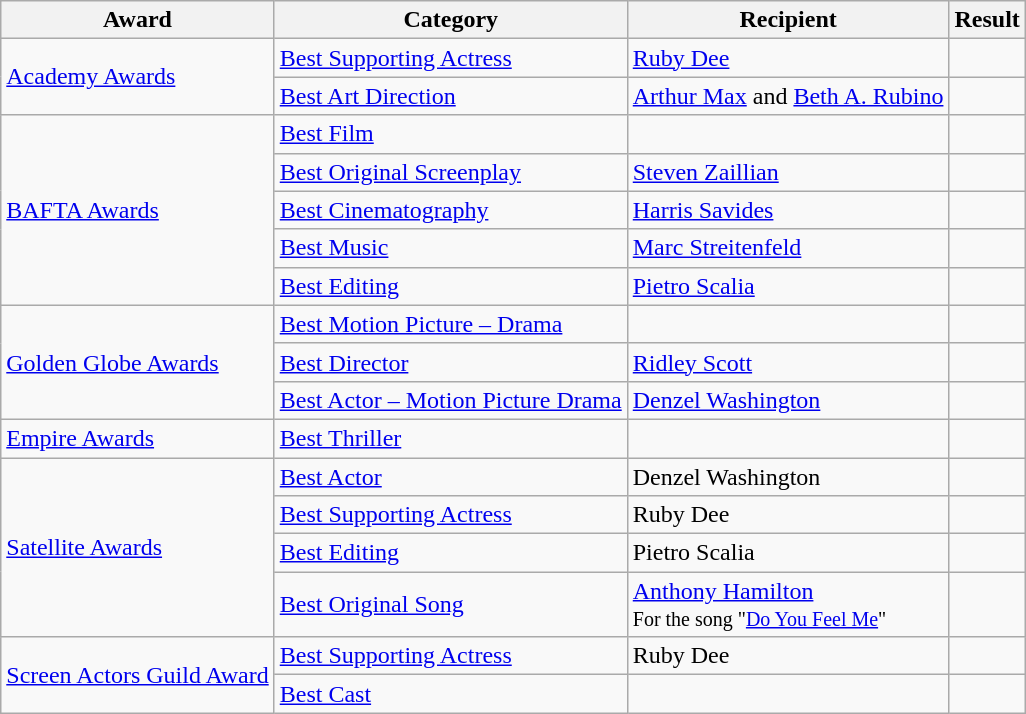<table class="wikitable plainrowheaders sortable">
<tr>
<th scope="col">Award</th>
<th scope="col">Category</th>
<th scope="col">Recipient</th>
<th scope="col">Result</th>
</tr>
<tr>
<td rowspan="2"><a href='#'>Academy Awards</a></td>
<td><a href='#'>Best Supporting Actress</a></td>
<td><a href='#'>Ruby Dee</a></td>
<td></td>
</tr>
<tr>
<td><a href='#'>Best Art Direction</a></td>
<td><a href='#'>Arthur Max</a> and <a href='#'>Beth A. Rubino</a></td>
<td></td>
</tr>
<tr>
<td rowspan=5><a href='#'>BAFTA Awards</a></td>
<td><a href='#'>Best Film</a></td>
<td></td>
<td></td>
</tr>
<tr>
<td><a href='#'>Best Original Screenplay</a></td>
<td><a href='#'>Steven Zaillian</a></td>
<td></td>
</tr>
<tr>
<td><a href='#'>Best Cinematography</a></td>
<td><a href='#'>Harris Savides</a></td>
<td></td>
</tr>
<tr>
<td><a href='#'>Best Music</a></td>
<td><a href='#'>Marc Streitenfeld</a></td>
<td></td>
</tr>
<tr>
<td><a href='#'>Best Editing</a></td>
<td><a href='#'>Pietro Scalia</a></td>
<td></td>
</tr>
<tr>
<td rowspan=3><a href='#'>Golden Globe Awards</a></td>
<td><a href='#'>Best Motion Picture – Drama</a></td>
<td></td>
<td></td>
</tr>
<tr>
<td><a href='#'>Best Director</a></td>
<td><a href='#'>Ridley Scott</a></td>
<td></td>
</tr>
<tr>
<td><a href='#'>Best Actor – Motion Picture Drama</a></td>
<td><a href='#'>Denzel Washington</a></td>
<td></td>
</tr>
<tr>
<td><a href='#'>Empire Awards</a></td>
<td><a href='#'>Best Thriller</a></td>
<td></td>
<td></td>
</tr>
<tr>
<td rowspan=4><a href='#'>Satellite Awards</a></td>
<td><a href='#'>Best Actor</a></td>
<td>Denzel Washington</td>
<td></td>
</tr>
<tr>
<td><a href='#'>Best Supporting Actress</a></td>
<td>Ruby Dee</td>
<td></td>
</tr>
<tr>
<td><a href='#'>Best Editing</a></td>
<td>Pietro Scalia</td>
<td></td>
</tr>
<tr>
<td><a href='#'>Best Original Song</a></td>
<td><a href='#'>Anthony Hamilton</a><br><small>For the song "<a href='#'>Do You Feel Me</a>"</small></td>
<td></td>
</tr>
<tr>
<td rowspan=2><a href='#'>Screen Actors Guild Award</a></td>
<td><a href='#'>Best Supporting Actress</a></td>
<td>Ruby Dee</td>
<td></td>
</tr>
<tr>
<td><a href='#'>Best Cast</a></td>
<td></td>
<td></td>
</tr>
</table>
